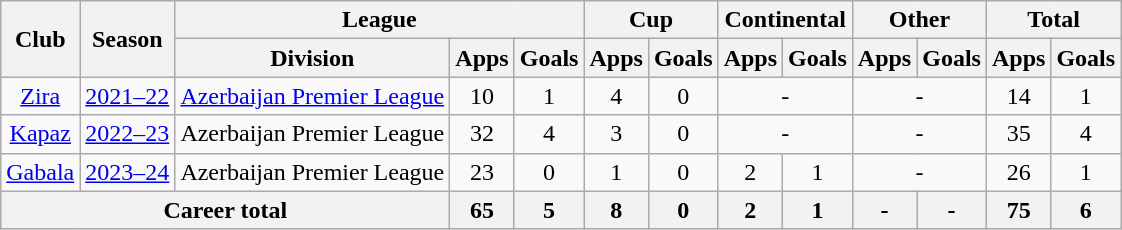<table class="wikitable" style="text-align: center">
<tr>
<th rowspan="2">Club</th>
<th rowspan="2">Season</th>
<th colspan="3">League</th>
<th colspan="2">Cup</th>
<th colspan="2">Continental</th>
<th colspan="2">Other</th>
<th colspan="2">Total</th>
</tr>
<tr>
<th>Division</th>
<th>Apps</th>
<th>Goals</th>
<th>Apps</th>
<th>Goals</th>
<th>Apps</th>
<th>Goals</th>
<th>Apps</th>
<th>Goals</th>
<th>Apps</th>
<th>Goals</th>
</tr>
<tr>
<td rowspan="1" valign="center"><a href='#'>Zira</a></td>
<td><a href='#'>2021–22</a></td>
<td rowspan="1"><a href='#'>Azerbaijan Premier League</a></td>
<td>10</td>
<td>1</td>
<td>4</td>
<td>0</td>
<td colspan="2">-</td>
<td colspan="2">-</td>
<td>14</td>
<td>1</td>
</tr>
<tr>
<td rowspan="1" valign="center"><a href='#'>Kapaz</a></td>
<td><a href='#'>2022–23</a></td>
<td rowspan="1">Azerbaijan Premier League</td>
<td>32</td>
<td>4</td>
<td>3</td>
<td>0</td>
<td colspan="2">-</td>
<td colspan="2">-</td>
<td>35</td>
<td>4</td>
</tr>
<tr>
<td rowspan="1" valign="center"><a href='#'>Gabala</a></td>
<td><a href='#'>2023–24</a></td>
<td rowspan="1">Azerbaijan Premier League</td>
<td>23</td>
<td>0</td>
<td>1</td>
<td>0</td>
<td>2</td>
<td>1</td>
<td colspan="2">-</td>
<td>26</td>
<td>1</td>
</tr>
<tr>
<th colspan="3">Career total</th>
<th>65</th>
<th>5</th>
<th>8</th>
<th>0</th>
<th>2</th>
<th>1</th>
<th>-</th>
<th>-</th>
<th>75</th>
<th>6</th>
</tr>
</table>
